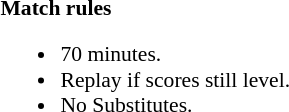<table width=100% style="font-size: 90%">
<tr>
<td style="width:60%; vertical-align:top;"><br><strong>Match rules</strong><ul><li>70 minutes.</li><li>Replay if scores still level.</li><li>No Substitutes.</li></ul></td>
</tr>
</table>
